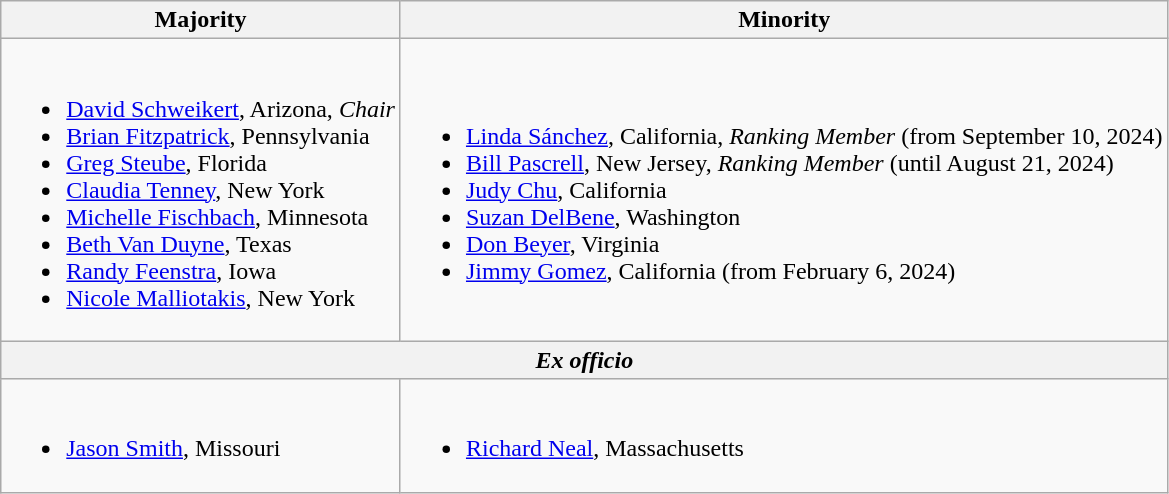<table class=wikitable>
<tr>
<th>Majority</th>
<th>Minority</th>
</tr>
<tr>
<td><br><ul><li><a href='#'>David Schweikert</a>, Arizona, <em>Chair</em></li><li><a href='#'>Brian Fitzpatrick</a>, Pennsylvania</li><li><a href='#'>Greg Steube</a>, Florida</li><li><a href='#'>Claudia Tenney</a>, New York</li><li><a href='#'>Michelle Fischbach</a>, Minnesota</li><li><a href='#'>Beth Van Duyne</a>, Texas</li><li><a href='#'>Randy Feenstra</a>, Iowa</li><li><a href='#'>Nicole Malliotakis</a>, New York</li></ul></td>
<td><br><ul><li><a href='#'>Linda Sánchez</a>, California, <em>Ranking Member</em> (from September 10, 2024)</li><li><a href='#'>Bill Pascrell</a>, New Jersey, <em>Ranking Member</em> (until August 21, 2024)</li><li><a href='#'>Judy Chu</a>, California</li><li><a href='#'>Suzan DelBene</a>, Washington</li><li><a href='#'>Don Beyer</a>, Virginia</li><li><a href='#'>Jimmy Gomez</a>, California (from February 6, 2024)</li></ul></td>
</tr>
<tr>
<th colspan=2><em>Ex officio</em></th>
</tr>
<tr>
<td><br><ul><li><a href='#'>Jason Smith</a>, Missouri</li></ul></td>
<td><br><ul><li><a href='#'>Richard Neal</a>, Massachusetts</li></ul></td>
</tr>
</table>
